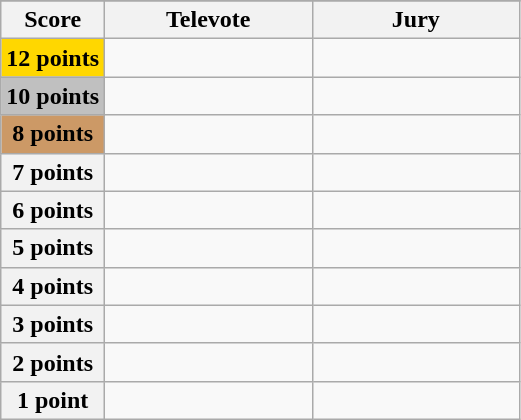<table class="wikitable">
<tr>
</tr>
<tr>
<th scope="col" width="20%">Score</th>
<th scope="col" width="40%">Televote</th>
<th scope="col" width="40%">Jury</th>
</tr>
<tr>
<th scope="row" style="background:gold">12 points</th>
<td></td>
<td></td>
</tr>
<tr>
<th scope="row" style="background:silver">10 points</th>
<td></td>
<td></td>
</tr>
<tr>
<th scope="row" style="background:#CC9966">8 points</th>
<td></td>
<td></td>
</tr>
<tr>
<th scope="row">7 points</th>
<td></td>
<td></td>
</tr>
<tr>
<th scope="row">6 points</th>
<td></td>
<td></td>
</tr>
<tr>
<th scope="row">5 points</th>
<td></td>
<td></td>
</tr>
<tr>
<th scope="row">4 points</th>
<td></td>
<td></td>
</tr>
<tr>
<th scope="row">3 points</th>
<td></td>
<td></td>
</tr>
<tr>
<th scope="row">2 points</th>
<td></td>
<td></td>
</tr>
<tr>
<th scope="row">1 point</th>
<td></td>
<td></td>
</tr>
</table>
